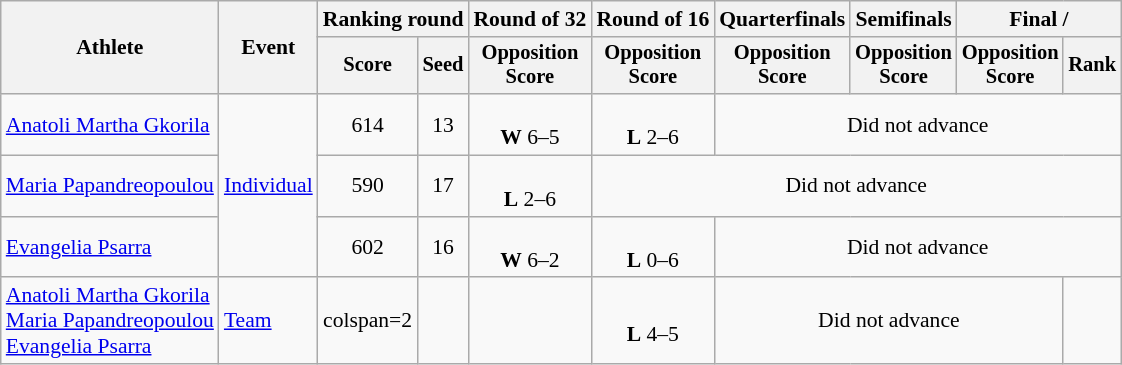<table class="wikitable" style="font-size:90%">
<tr>
<th rowspan=2>Athlete</th>
<th rowspan=2>Event</th>
<th colspan=2>Ranking round</th>
<th>Round of 32</th>
<th>Round of 16</th>
<th>Quarterfinals</th>
<th>Semifinals</th>
<th colspan=2>Final / </th>
</tr>
<tr style="font-size:95%">
<th>Score</th>
<th>Seed</th>
<th>Opposition<br>Score</th>
<th>Opposition<br>Score</th>
<th>Opposition<br>Score</th>
<th>Opposition<br>Score</th>
<th>Opposition<br>Score</th>
<th>Rank</th>
</tr>
<tr align=center>
<td align=left><a href='#'>Anatoli Martha Gkorila</a></td>
<td align=left rowspan=3><a href='#'>Individual</a></td>
<td>614</td>
<td>13</td>
<td><br><strong>W</strong> 6–5</td>
<td><br><strong>L</strong> 2–6</td>
<td colspan=4>Did not advance</td>
</tr>
<tr align=center>
<td align=left><a href='#'>Maria Papandreopoulou</a></td>
<td>590</td>
<td>17</td>
<td><br><strong>L</strong> 2–6</td>
<td colspan=5>Did not advance</td>
</tr>
<tr align=center>
<td align=left><a href='#'>Evangelia Psarra</a></td>
<td>602</td>
<td>16</td>
<td><br><strong>W</strong> 6–2</td>
<td><br><strong>L</strong> 0–6</td>
<td colspan=4>Did not advance</td>
</tr>
<tr align=center>
<td align=left><a href='#'>Anatoli Martha Gkorila</a><br><a href='#'>Maria Papandreopoulou</a><br><a href='#'>Evangelia Psarra</a></td>
<td align=left><a href='#'>Team</a></td>
<td>colspan=2 </td>
<td></td>
<td></td>
<td><br><strong>L</strong> 4–5</td>
<td colspan=3>Did not advance</td>
</tr>
</table>
